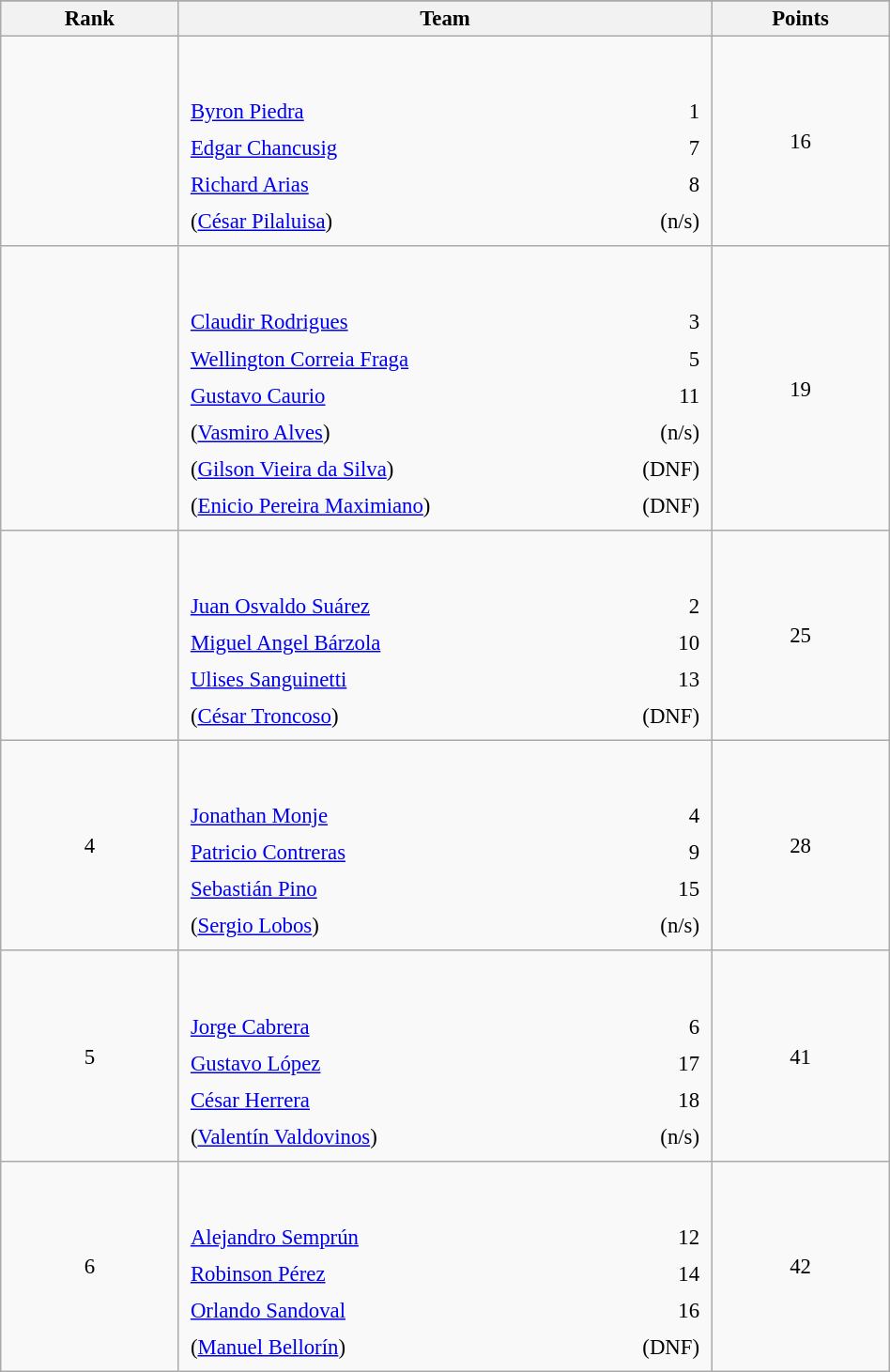<table class="wikitable sortable" style=" text-align:center; font-size:95%;" width="50%">
<tr>
</tr>
<tr>
<th width=10%>Rank</th>
<th width=30%>Team</th>
<th width=10%>Points</th>
</tr>
<tr>
<td align=center></td>
<td align=left> <br><br><table width=100%>
<tr>
<td align=left style="border:0"><a href='#'>Byron Piedra</a></td>
<td align=right style="border:0">1</td>
</tr>
<tr>
<td align=left style="border:0"><a href='#'>Edgar Chancusig</a></td>
<td align=right style="border:0">7</td>
</tr>
<tr>
<td align=left style="border:0"><a href='#'>Richard Arias</a></td>
<td align=right style="border:0">8</td>
</tr>
<tr>
<td align=left style="border:0">(<a href='#'>César Pilaluisa</a>)</td>
<td align=right style="border:0">(n/s)</td>
</tr>
</table>
</td>
<td>16</td>
</tr>
<tr>
<td align=center></td>
<td align=left> <br><br><table width=100%>
<tr>
<td align=left style="border:0"><a href='#'>Claudir Rodrigues</a></td>
<td align=right style="border:0">3</td>
</tr>
<tr>
<td align=left style="border:0"><a href='#'>Wellington Correia Fraga</a></td>
<td align=right style="border:0">5</td>
</tr>
<tr>
<td align=left style="border:0"><a href='#'>Gustavo Caurio</a></td>
<td align=right style="border:0">11</td>
</tr>
<tr>
<td align=left style="border:0">(<a href='#'>Vasmiro Alves</a>)</td>
<td align=right style="border:0">(n/s)</td>
</tr>
<tr>
<td align=left style="border:0">(<a href='#'>Gilson Vieira da Silva</a>)</td>
<td align=right style="border:0">(DNF)</td>
</tr>
<tr>
<td align=left style="border:0">(<a href='#'>Enicio Pereira Maximiano</a>)</td>
<td align=right style="border:0">(DNF)</td>
</tr>
</table>
</td>
<td>19</td>
</tr>
<tr>
<td align=center></td>
<td align=left> <br><br><table width=100%>
<tr>
<td align=left style="border:0"><a href='#'>Juan Osvaldo Suárez</a></td>
<td align=right style="border:0">2</td>
</tr>
<tr>
<td align=left style="border:0"><a href='#'>Miguel Angel Bárzola</a></td>
<td align=right style="border:0">10</td>
</tr>
<tr>
<td align=left style="border:0"><a href='#'>Ulises Sanguinetti</a></td>
<td align=right style="border:0">13</td>
</tr>
<tr>
<td align=left style="border:0">(<a href='#'>César Troncoso</a>)</td>
<td align=right style="border:0">(DNF)</td>
</tr>
</table>
</td>
<td>25</td>
</tr>
<tr>
<td align=center>4</td>
<td align=left> <br><br><table width=100%>
<tr>
<td align=left style="border:0"><a href='#'>Jonathan Monje</a></td>
<td align=right style="border:0">4</td>
</tr>
<tr>
<td align=left style="border:0"><a href='#'>Patricio Contreras</a></td>
<td align=right style="border:0">9</td>
</tr>
<tr>
<td align=left style="border:0"><a href='#'>Sebastián Pino</a></td>
<td align=right style="border:0">15</td>
</tr>
<tr>
<td align=left style="border:0">(<a href='#'>Sergio Lobos</a>)</td>
<td align=right style="border:0">(n/s)</td>
</tr>
</table>
</td>
<td>28</td>
</tr>
<tr>
<td align=center>5</td>
<td align=left> <br><br><table width=100%>
<tr>
<td align=left style="border:0"><a href='#'>Jorge Cabrera</a></td>
<td align=right style="border:0">6</td>
</tr>
<tr>
<td align=left style="border:0"><a href='#'>Gustavo López</a></td>
<td align=right style="border:0">17</td>
</tr>
<tr>
<td align=left style="border:0"><a href='#'>César Herrera</a></td>
<td align=right style="border:0">18</td>
</tr>
<tr>
<td align=left style="border:0">(<a href='#'>Valentín Valdovinos</a>)</td>
<td align=right style="border:0">(n/s)</td>
</tr>
</table>
</td>
<td>41</td>
</tr>
<tr>
<td align=center>6</td>
<td align=left> <br><br><table width=100%>
<tr>
<td align=left style="border:0"><a href='#'>Alejandro Semprún</a></td>
<td align=right style="border:0">12</td>
</tr>
<tr>
<td align=left style="border:0"><a href='#'>Robinson Pérez</a></td>
<td align=right style="border:0">14</td>
</tr>
<tr>
<td align=left style="border:0"><a href='#'>Orlando Sandoval</a></td>
<td align=right style="border:0">16</td>
</tr>
<tr>
<td align=left style="border:0">(<a href='#'>Manuel Bellorín</a>)</td>
<td align=right style="border:0">(DNF)</td>
</tr>
</table>
</td>
<td>42</td>
</tr>
</table>
